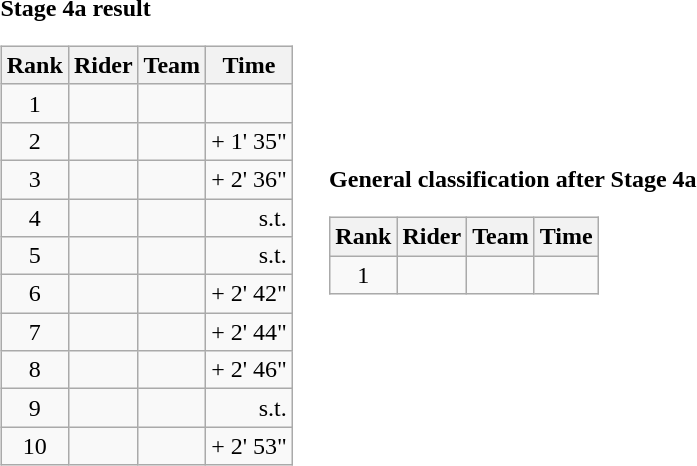<table>
<tr>
<td><strong>Stage 4a result</strong><br><table class="wikitable">
<tr>
<th scope="col">Rank</th>
<th scope="col">Rider</th>
<th scope="col">Team</th>
<th scope="col">Time</th>
</tr>
<tr>
<td style="text-align:center;">1</td>
<td></td>
<td></td>
<td style="text-align:right;"></td>
</tr>
<tr>
<td style="text-align:center;">2</td>
<td></td>
<td></td>
<td style="text-align:right;">+ 1' 35"</td>
</tr>
<tr>
<td style="text-align:center;">3</td>
<td></td>
<td></td>
<td style="text-align:right;">+ 2' 36"</td>
</tr>
<tr>
<td style="text-align:center;">4</td>
<td></td>
<td></td>
<td style="text-align:right;">s.t.</td>
</tr>
<tr>
<td style="text-align:center;">5</td>
<td></td>
<td></td>
<td style="text-align:right;">s.t.</td>
</tr>
<tr>
<td style="text-align:center;">6</td>
<td></td>
<td></td>
<td style="text-align:right;">+ 2' 42"</td>
</tr>
<tr>
<td style="text-align:center;">7</td>
<td></td>
<td></td>
<td style="text-align:right;">+ 2' 44"</td>
</tr>
<tr>
<td style="text-align:center;">8</td>
<td></td>
<td></td>
<td style="text-align:right;">+ 2' 46"</td>
</tr>
<tr>
<td style="text-align:center;">9</td>
<td></td>
<td></td>
<td style="text-align:right;">s.t.</td>
</tr>
<tr>
<td style="text-align:center;">10</td>
<td></td>
<td></td>
<td style="text-align:right;">+ 2' 53"</td>
</tr>
</table>
</td>
<td></td>
<td><strong>General classification after Stage 4a</strong><br><table class="wikitable">
<tr>
<th scope="col">Rank</th>
<th scope="col">Rider</th>
<th scope="col">Team</th>
<th scope="col">Time</th>
</tr>
<tr>
<td style="text-align:center;">1</td>
<td></td>
<td></td>
<td style="text-align:right;"></td>
</tr>
</table>
</td>
</tr>
</table>
